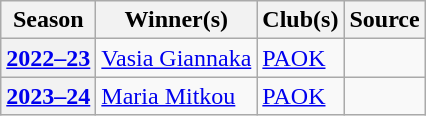<table class="wikitable" style="margin-right: 0;">
<tr text-align:center;">
<th>Season</th>
<th>Winner(s)</th>
<th>Club(s)</th>
<th>Source</th>
</tr>
<tr>
<th><a href='#'>2022–23</a></th>
<td><a href='#'>Vasia Giannaka</a></td>
<td><a href='#'>PAOK</a></td>
<td align="center"></td>
</tr>
<tr>
<th><a href='#'>2023–24</a></th>
<td><a href='#'>Maria Mitkou</a></td>
<td><a href='#'>PAOK</a></td>
<td align="center"></td>
</tr>
</table>
